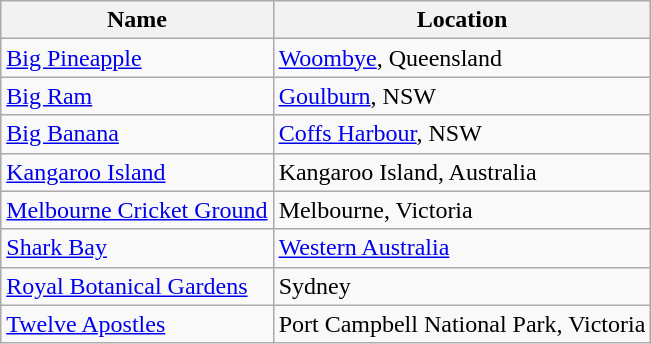<table class="wikitable">
<tr>
<th>Name</th>
<th>Location</th>
</tr>
<tr>
<td><a href='#'>Big Pineapple</a></td>
<td><a href='#'>Woombye</a>, Queensland</td>
</tr>
<tr>
<td><a href='#'>Big Ram</a></td>
<td><a href='#'>Goulburn</a>, NSW</td>
</tr>
<tr>
<td><a href='#'>Big Banana</a></td>
<td><a href='#'>Coffs Harbour</a>, NSW</td>
</tr>
<tr>
<td><a href='#'>Kangaroo Island</a></td>
<td>Kangaroo Island, Australia</td>
</tr>
<tr>
<td><a href='#'>Melbourne Cricket Ground</a></td>
<td>Melbourne, Victoria</td>
</tr>
<tr>
<td><a href='#'>Shark Bay</a></td>
<td><a href='#'>Western Australia</a></td>
</tr>
<tr>
<td><a href='#'>Royal Botanical Gardens</a></td>
<td>Sydney</td>
</tr>
<tr>
<td><a href='#'>Twelve Apostles</a></td>
<td>Port Campbell National Park, Victoria</td>
</tr>
</table>
